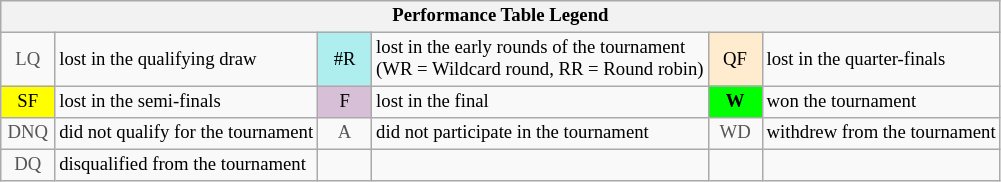<table class="wikitable" style="font-size:78%;">
<tr bgcolor="#efefef">
<th colspan="6">Performance Table Legend</th>
</tr>
<tr>
<td align="center" style="color:#555555;" width="30">LQ</td>
<td>lost in the qualifying draw</td>
<td align="center" style="background:#afeeee;">#R</td>
<td>lost in the early rounds of the tournament<br>(WR = Wildcard round, RR = Round robin)</td>
<td align="center" style="background:#ffebcd;">QF</td>
<td>lost in the quarter-finals</td>
</tr>
<tr>
<td align="center" style="background:yellow;">SF</td>
<td>lost in the semi-finals</td>
<td align="center" style="background:#D8BFD8;">F</td>
<td>lost in the final</td>
<td align="center" style="background:#00ff00;"><strong>W</strong></td>
<td>won the tournament</td>
</tr>
<tr>
<td align="center" style="color:#555555;" width="30">DNQ</td>
<td>did not qualify for the tournament</td>
<td align="center" style="color:#555555;" width="30">A</td>
<td>did not participate in the tournament</td>
<td align="center" style="color:#555555;" width="30">WD</td>
<td>withdrew from the tournament</td>
</tr>
<tr>
<td align="center" style="color:#555555;" width="30">DQ</td>
<td>disqualified from the tournament</td>
<td></td>
<td></td>
<td></td>
<td></td>
</tr>
</table>
